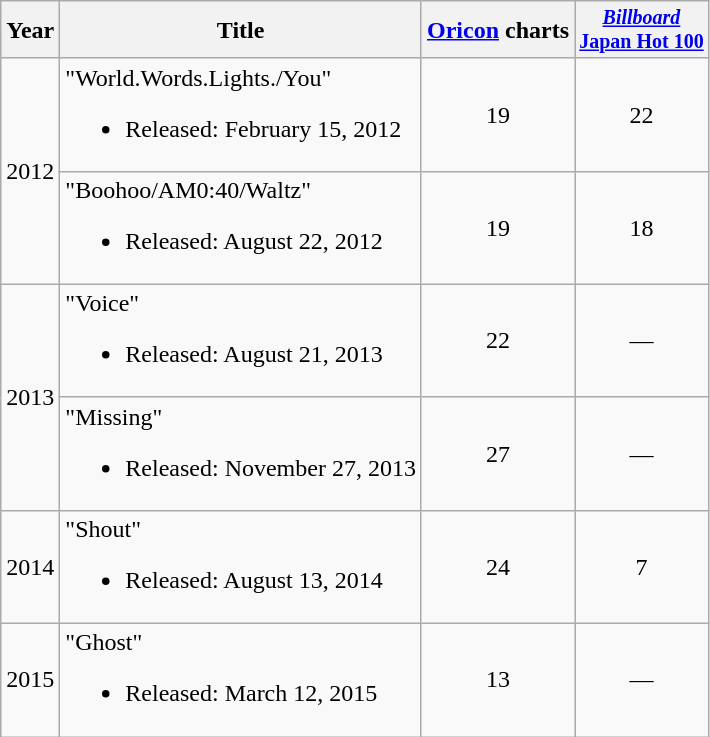<table class="wikitable">
<tr>
<th>Year</th>
<th>Title</th>
<th><a href='#'>Oricon</a> charts</th>
<th style="font-size:smaller;"><a href='#'><em>Billboard</em> <br>Japan Hot 100</a></th>
</tr>
<tr>
<td rowspan="2">2012</td>
<td>"World.Words.Lights./You"<br><ul><li>Released: February 15, 2012</li></ul></td>
<td style="text-align:center;">19</td>
<td style="text-align:center;">22</td>
</tr>
<tr>
<td>"Boohoo/AM0:40/Waltz"<br><ul><li>Released: August 22, 2012</li></ul></td>
<td style="text-align:center;">19</td>
<td style="text-align:center;">18</td>
</tr>
<tr>
<td rowspan="2">2013</td>
<td>"Voice"<br><ul><li>Released: August 21, 2013</li></ul></td>
<td style="text-align:center;">22</td>
<td style="text-align:center;">—</td>
</tr>
<tr>
<td>"Missing"<br><ul><li>Released: November 27, 2013</li></ul></td>
<td style="text-align:center;">27</td>
<td style="text-align:center;">—</td>
</tr>
<tr>
<td>2014</td>
<td>"Shout"<br><ul><li>Released: August 13, 2014</li></ul></td>
<td style="text-align:center;">24</td>
<td style="text-align:center;">7</td>
</tr>
<tr>
<td>2015</td>
<td>"Ghost"<br><ul><li>Released: March 12, 2015</li></ul></td>
<td style="text-align:center;">13</td>
<td style="text-align:center;">—</td>
</tr>
</table>
